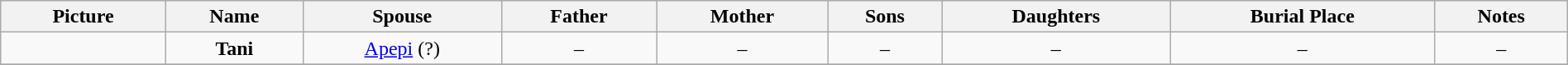<table width=100% class="wikitable" style="text-align:center;">
<tr>
<th>Picture</th>
<th>Name</th>
<th>Spouse</th>
<th>Father</th>
<th>Mother</th>
<th>Sons</th>
<th>Daughters</th>
<th>Burial Place</th>
<th>Notes</th>
</tr>
<tr>
<td></td>
<td><strong>Tani</strong><br></td>
<td><a href='#'>Apepi</a> (?)</td>
<td>–</td>
<td>–</td>
<td>–</td>
<td>–</td>
<td>–</td>
<td>–</td>
</tr>
<tr>
</tr>
</table>
